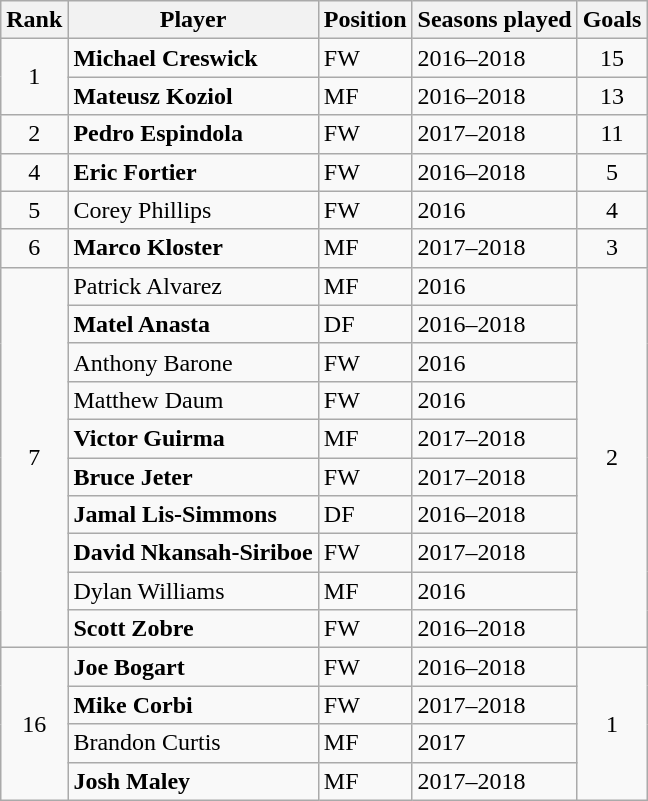<table class="wikitable" style="text-align:left">
<tr>
<th>Rank</th>
<th>Player</th>
<th>Position</th>
<th>Seasons played</th>
<th>Goals</th>
</tr>
<tr>
<td rowspan="2" style="text-align:center">1</td>
<td><strong>Michael Creswick</strong></td>
<td>FW</td>
<td>2016–2018</td>
<td style="text-align:center">15</td>
</tr>
<tr>
<td><strong>Mateusz Koziol</strong></td>
<td>MF</td>
<td>2016–2018</td>
<td style="text-align:center">13</td>
</tr>
<tr>
<td style="text-align:center">2</td>
<td><strong>Pedro Espindola</strong></td>
<td>FW</td>
<td>2017–2018</td>
<td style="text-align:center">11</td>
</tr>
<tr>
<td style="text-align:center">4</td>
<td><strong>Eric Fortier</strong></td>
<td>FW</td>
<td>2016–2018</td>
<td style="text-align:center">5</td>
</tr>
<tr>
<td style="text-align:center">5</td>
<td>Corey Phillips</td>
<td>FW</td>
<td>2016</td>
<td style="text-align:center">4</td>
</tr>
<tr>
<td style="text-align:center">6</td>
<td><strong>Marco Kloster</strong></td>
<td>MF</td>
<td>2017–2018</td>
<td style="text-align:center">3</td>
</tr>
<tr>
<td rowspan="10" style="text-align:center">7</td>
<td>Patrick Alvarez</td>
<td>MF</td>
<td>2016</td>
<td rowspan="10" style="text-align:center">2</td>
</tr>
<tr>
<td><strong>Matel Anasta</strong></td>
<td>DF</td>
<td>2016–2018</td>
</tr>
<tr>
<td>Anthony Barone</td>
<td>FW</td>
<td>2016</td>
</tr>
<tr>
<td>Matthew Daum</td>
<td>FW</td>
<td>2016</td>
</tr>
<tr>
<td><strong>Victor Guirma</strong></td>
<td>MF</td>
<td>2017–2018</td>
</tr>
<tr>
<td><strong>Bruce Jeter</strong></td>
<td>FW</td>
<td>2017–2018</td>
</tr>
<tr>
<td><strong>Jamal Lis-Simmons</strong></td>
<td>DF</td>
<td>2016–2018</td>
</tr>
<tr>
<td><strong>David Nkansah-Siriboe</strong></td>
<td>FW</td>
<td>2017–2018</td>
</tr>
<tr>
<td>Dylan Williams</td>
<td>MF</td>
<td>2016</td>
</tr>
<tr>
<td><strong>Scott Zobre</strong></td>
<td>FW</td>
<td>2016–2018</td>
</tr>
<tr>
<td rowspan="4" style="text-align:center">16</td>
<td><strong>Joe Bogart</strong></td>
<td>FW</td>
<td>2016–2018</td>
<td rowspan="4" style="text-align:center">1</td>
</tr>
<tr>
<td><strong>Mike Corbi</strong></td>
<td>FW</td>
<td>2017–2018</td>
</tr>
<tr>
<td>Brandon Curtis</td>
<td>MF</td>
<td>2017</td>
</tr>
<tr>
<td><strong>Josh Maley</strong></td>
<td>MF</td>
<td>2017–2018</td>
</tr>
</table>
